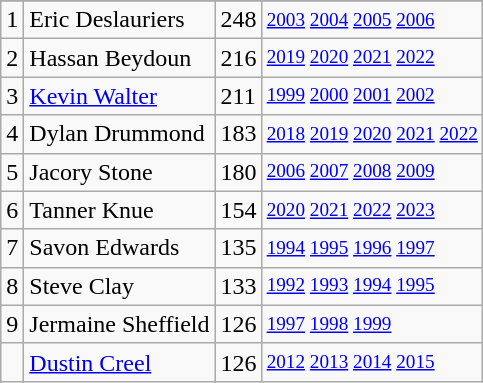<table class="wikitable">
<tr>
</tr>
<tr>
<td>1</td>
<td>Eric Deslauriers</td>
<td>248</td>
<td style="font-size:80%;"><a href='#'>2003</a> <a href='#'>2004</a> <a href='#'>2005</a> <a href='#'>2006</a></td>
</tr>
<tr>
<td>2</td>
<td>Hassan Beydoun</td>
<td>216</td>
<td style="font-size:80%;"><a href='#'>2019</a> <a href='#'>2020</a> <a href='#'>2021</a> <a href='#'>2022</a></td>
</tr>
<tr>
<td>3</td>
<td><a href='#'>Kevin Walter</a></td>
<td>211</td>
<td style="font-size:80%;"><a href='#'>1999</a> <a href='#'>2000</a> <a href='#'>2001</a> <a href='#'>2002</a></td>
</tr>
<tr>
<td>4</td>
<td>Dylan Drummond</td>
<td>183</td>
<td style="font-size:80%;"><a href='#'>2018</a> <a href='#'>2019</a> <a href='#'>2020</a> <a href='#'>2021</a> <a href='#'>2022</a></td>
</tr>
<tr>
<td>5</td>
<td>Jacory Stone</td>
<td>180</td>
<td style="font-size:80%;"><a href='#'>2006</a> <a href='#'>2007</a> <a href='#'>2008</a> <a href='#'>2009</a></td>
</tr>
<tr>
<td>6</td>
<td>Tanner Knue</td>
<td>154</td>
<td style="font-size:80%;"><a href='#'>2020</a> <a href='#'>2021</a> <a href='#'>2022</a> <a href='#'>2023</a></td>
</tr>
<tr>
<td>7</td>
<td>Savon Edwards</td>
<td>135</td>
<td style="font-size:80%;"><a href='#'>1994</a> <a href='#'>1995</a> <a href='#'>1996</a> <a href='#'>1997</a></td>
</tr>
<tr>
<td>8</td>
<td>Steve Clay</td>
<td>133</td>
<td style="font-size:80%;"><a href='#'>1992</a> <a href='#'>1993</a> <a href='#'>1994</a> <a href='#'>1995</a></td>
</tr>
<tr>
<td>9</td>
<td>Jermaine Sheffield</td>
<td>126</td>
<td style="font-size:80%;"><a href='#'>1997</a> <a href='#'>1998</a> <a href='#'>1999</a></td>
</tr>
<tr>
<td></td>
<td><a href='#'>Dustin Creel</a></td>
<td>126</td>
<td style="font-size:80%;"><a href='#'>2012</a> <a href='#'>2013</a> <a href='#'>2014</a> <a href='#'>2015</a></td>
</tr>
</table>
